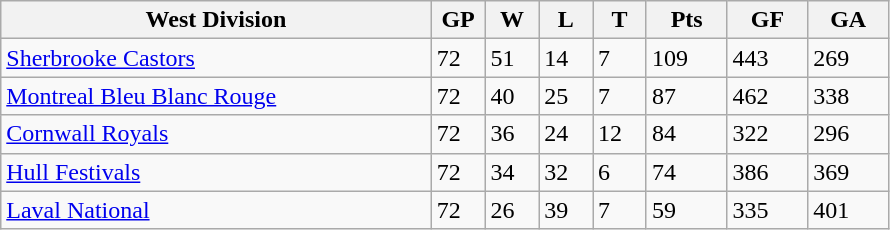<table class="wikitable">
<tr>
<th bgcolor="#DDDDFF" width="40%">West Division</th>
<th bgcolor="#DDDDFF" width="5%">GP</th>
<th bgcolor="#DDDDFF" width="5%">W</th>
<th bgcolor="#DDDDFF" width="5%">L</th>
<th bgcolor="#DDDDFF" width="5%">T</th>
<th bgcolor="#DDDDFF" width="7.5%">Pts</th>
<th bgcolor="#DDDDFF" width="7.5%">GF</th>
<th bgcolor="#DDDDFF" width="7.5%">GA</th>
</tr>
<tr>
<td><a href='#'>Sherbrooke Castors</a></td>
<td>72</td>
<td>51</td>
<td>14</td>
<td>7</td>
<td>109</td>
<td>443</td>
<td>269</td>
</tr>
<tr>
<td><a href='#'>Montreal Bleu Blanc Rouge</a></td>
<td>72</td>
<td>40</td>
<td>25</td>
<td>7</td>
<td>87</td>
<td>462</td>
<td>338</td>
</tr>
<tr>
<td><a href='#'>Cornwall Royals</a></td>
<td>72</td>
<td>36</td>
<td>24</td>
<td>12</td>
<td>84</td>
<td>322</td>
<td>296</td>
</tr>
<tr>
<td><a href='#'>Hull Festivals</a></td>
<td>72</td>
<td>34</td>
<td>32</td>
<td>6</td>
<td>74</td>
<td>386</td>
<td>369</td>
</tr>
<tr>
<td><a href='#'>Laval National</a></td>
<td>72</td>
<td>26</td>
<td>39</td>
<td>7</td>
<td>59</td>
<td>335</td>
<td>401</td>
</tr>
</table>
